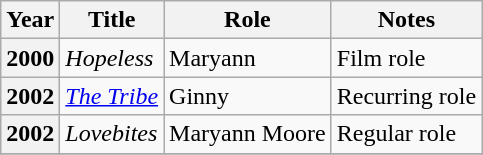<table class="wikitable sortable plainrowheaders">
<tr>
<th scope="col">Year</th>
<th scope="col">Title</th>
<th scope="col">Role</th>
<th scope="col" class="unsortable">Notes</th>
</tr>
<tr>
<th scope="row">2000</th>
<td><em>Hopeless</em></td>
<td>Maryann</td>
<td>Film role</td>
</tr>
<tr>
<th scope="row">2002</th>
<td><em><a href='#'>The Tribe</a></em></td>
<td>Ginny</td>
<td>Recurring role</td>
</tr>
<tr>
<th scope="row">2002</th>
<td><em>Lovebites</em></td>
<td>Maryann Moore</td>
<td>Regular role</td>
</tr>
<tr>
</tr>
</table>
